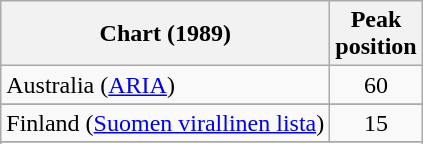<table class="wikitable sortable">
<tr>
<th>Chart (1989)</th>
<th align="center">Peak<br>position</th>
</tr>
<tr>
<td align="left">Australia (<a href='#'>ARIA</a>)</td>
<td align="center">60</td>
</tr>
<tr>
</tr>
<tr>
<td align="left">Finland (<a href='#'>Suomen virallinen lista</a>)</td>
<td align="center">15</td>
</tr>
<tr>
</tr>
<tr>
</tr>
<tr>
</tr>
<tr>
</tr>
<tr>
</tr>
</table>
